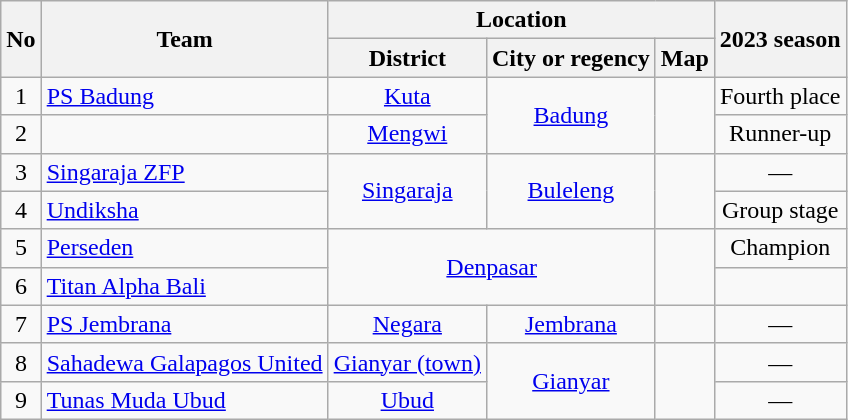<table class="wikitable sortable">
<tr>
<th rowspan=2>No</th>
<th rowspan=2>Team</th>
<th colspan=3>Location</th>
<th rowspan=2>2023 season</th>
</tr>
<tr>
<th>District</th>
<th>City or regency</th>
<th>Map</th>
</tr>
<tr>
<td align=center>1</td>
<td><a href='#'>PS Badung</a></td>
<td align=center><a href='#'>Kuta</a></td>
<td rowspan=2 align=center><a href='#'>Badung</a></td>
<td rowspan=2></td>
<td align=center>Fourth place</td>
</tr>
<tr>
<td align=center>2</td>
<td></td>
<td align=center><a href='#'>Mengwi</a></td>
<td align=center>Runner-up</td>
</tr>
<tr>
<td align=center>3</td>
<td><a href='#'>Singaraja ZFP</a></td>
<td rowspan=2 align=center><a href='#'>Singaraja</a></td>
<td rowspan=2 align=center><a href='#'>Buleleng</a></td>
<td rowspan=2></td>
<td align=center>—</td>
</tr>
<tr>
<td align=center>4</td>
<td><a href='#'>Undiksha</a></td>
<td align=center>Group stage<br></td>
</tr>
<tr>
<td align=center>5</td>
<td><a href='#'>Perseden</a></td>
<td rowspan=2; colspan=2 align=center><a href='#'>Denpasar</a></td>
<td rowspan=2></td>
<td align=center>Champion</td>
</tr>
<tr>
<td align=center>6</td>
<td><a href='#'>Titan Alpha Bali</a></td>
<td align=center></td>
</tr>
<tr>
<td align=center>7</td>
<td><a href='#'>PS Jembrana</a></td>
<td align=center><a href='#'>Negara</a></td>
<td align=center><a href='#'>Jembrana</a></td>
<td></td>
<td align=center>—</td>
</tr>
<tr>
<td align=center>8</td>
<td><a href='#'>Sahadewa Galapagos United</a></td>
<td align=center><a href='#'>Gianyar (town)</a></td>
<td rowspan=2 align=center><a href='#'>Gianyar</a></td>
<td rowspan=2></td>
<td align=center>—</td>
</tr>
<tr>
<td align=center>9</td>
<td><a href='#'>Tunas Muda Ubud</a></td>
<td align=center><a href='#'>Ubud</a></td>
<td align=center>—</td>
</tr>
</table>
